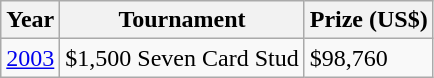<table class="wikitable">
<tr>
<th>Year</th>
<th>Tournament</th>
<th>Prize (US$)</th>
</tr>
<tr>
<td><a href='#'>2003</a></td>
<td>$1,500 Seven Card Stud</td>
<td>$98,760</td>
</tr>
</table>
